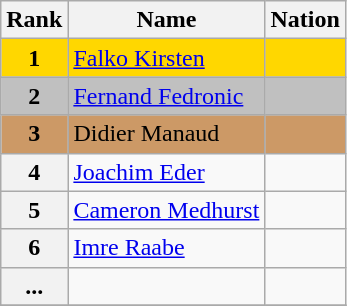<table class="wikitable">
<tr>
<th>Rank</th>
<th>Name</th>
<th>Nation</th>
</tr>
<tr bgcolor="gold">
<td align="center"><strong>1</strong></td>
<td><a href='#'>Falko Kirsten</a></td>
<td></td>
</tr>
<tr bgcolor="silver">
<td align="center"><strong>2</strong></td>
<td><a href='#'>Fernand Fedronic</a></td>
<td></td>
</tr>
<tr bgcolor="cc9966">
<td align="center"><strong>3</strong></td>
<td>Didier Manaud</td>
<td></td>
</tr>
<tr>
<th>4</th>
<td><a href='#'>Joachim Eder</a></td>
<td></td>
</tr>
<tr>
<th>5</th>
<td><a href='#'>Cameron Medhurst</a></td>
<td></td>
</tr>
<tr>
<th>6</th>
<td><a href='#'>Imre Raabe</a></td>
<td></td>
</tr>
<tr>
<th>...</th>
<td></td>
<td></td>
</tr>
<tr>
</tr>
</table>
